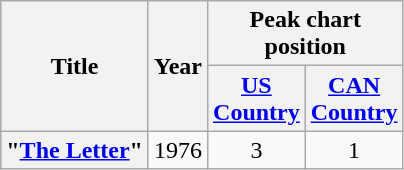<table class="wikitable plainrowheaders" style="text-align:center;">
<tr>
<th scope="col" rowspan = "2">Title</th>
<th scope="col" rowspan = "2">Year</th>
<th scope="col" colspan="2">Peak chart<br>position</th>
</tr>
<tr>
<th><a href='#'>US<br>Country</a><br></th>
<th><a href='#'>CAN<br>Country</a></th>
</tr>
<tr>
<th scope = "row">"<a href='#'>The Letter</a>"</th>
<td>1976</td>
<td>3</td>
<td>1</td>
</tr>
</table>
